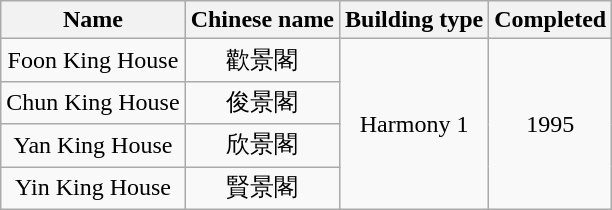<table class="wikitable" style="text-align: center">
<tr>
<th>Name</th>
<th>Chinese name</th>
<th>Building type</th>
<th>Completed</th>
</tr>
<tr>
<td>Foon King House</td>
<td>歡景閣</td>
<td rowspan="4">Harmony 1</td>
<td rowspan="4">1995</td>
</tr>
<tr>
<td>Chun King House</td>
<td>俊景閣</td>
</tr>
<tr>
<td>Yan King House</td>
<td>欣景閣</td>
</tr>
<tr>
<td>Yin King House</td>
<td>賢景閣</td>
</tr>
</table>
